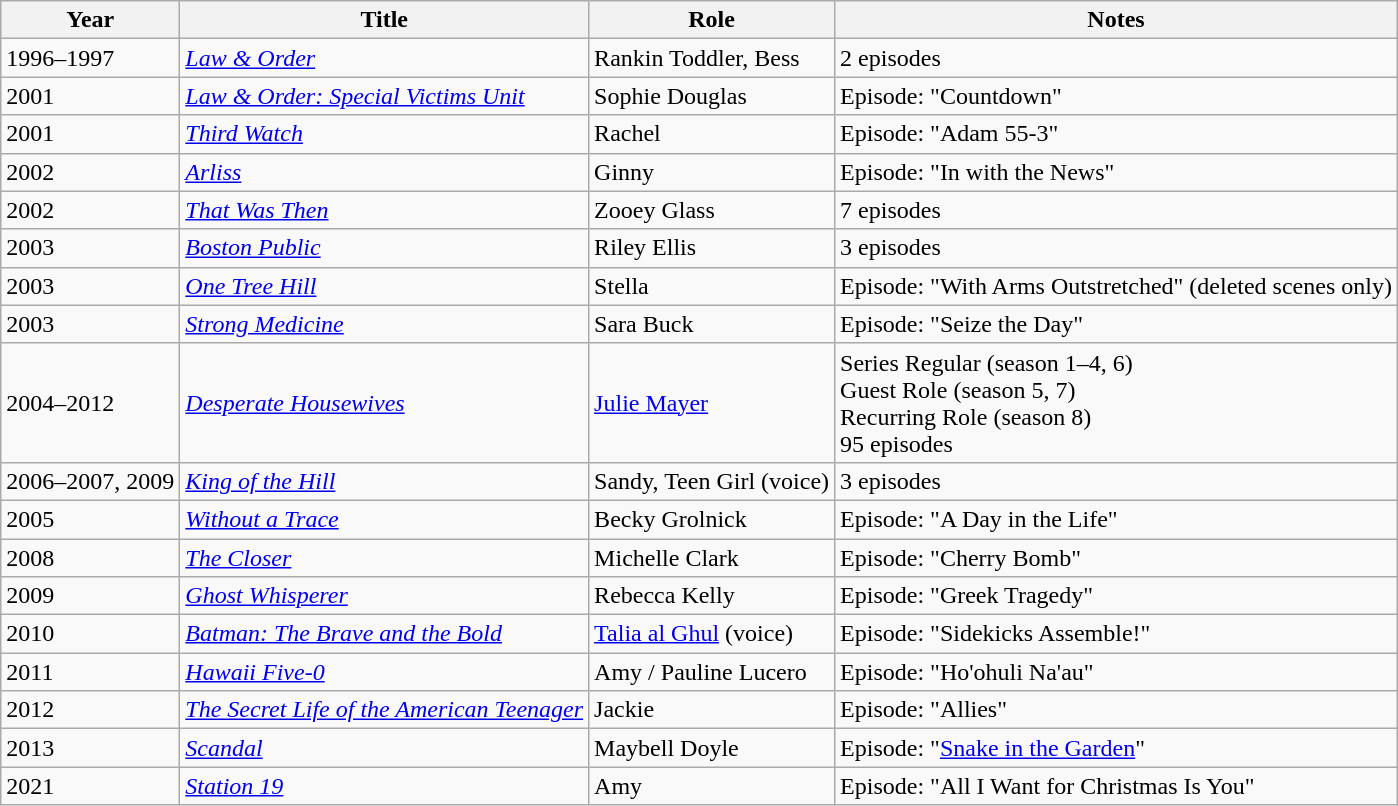<table class="wikitable sortable">
<tr>
<th>Year</th>
<th>Title</th>
<th>Role</th>
<th>Notes</th>
</tr>
<tr>
<td>1996–1997</td>
<td><em><a href='#'>Law & Order</a></em></td>
<td>Rankin Toddler, Bess</td>
<td>2 episodes</td>
</tr>
<tr>
<td>2001</td>
<td><em><a href='#'>Law & Order: Special Victims Unit</a></em></td>
<td>Sophie Douglas</td>
<td>Episode: "Countdown"</td>
</tr>
<tr>
<td>2001</td>
<td><em><a href='#'>Third Watch</a></em></td>
<td>Rachel</td>
<td>Episode: "Adam 55-3"</td>
</tr>
<tr>
<td>2002</td>
<td><em><a href='#'>Arliss</a></em></td>
<td>Ginny</td>
<td>Episode: "In with the News"</td>
</tr>
<tr>
<td>2002</td>
<td><em><a href='#'>That Was Then</a></em></td>
<td>Zooey Glass</td>
<td>7 episodes</td>
</tr>
<tr>
<td>2003</td>
<td><em><a href='#'>Boston Public</a></em></td>
<td>Riley Ellis</td>
<td>3 episodes</td>
</tr>
<tr>
<td>2003</td>
<td><em><a href='#'>One Tree Hill</a></em></td>
<td>Stella</td>
<td>Episode: "With Arms Outstretched" (deleted scenes only)</td>
</tr>
<tr>
<td>2003</td>
<td><em><a href='#'>Strong Medicine</a></em></td>
<td>Sara Buck</td>
<td>Episode: "Seize the Day"</td>
</tr>
<tr>
<td>2004–2012</td>
<td><em><a href='#'>Desperate Housewives</a></em></td>
<td><a href='#'>Julie Mayer</a></td>
<td>Series Regular (season 1–4, 6)<br>Guest Role (season 5, 7)<br>Recurring Role (season 8)<br> 95 episodes</td>
</tr>
<tr>
<td>2006–2007, 2009</td>
<td><em><a href='#'>King of the Hill</a></em></td>
<td>Sandy, Teen Girl (voice)</td>
<td>3 episodes</td>
</tr>
<tr>
<td>2005</td>
<td><em><a href='#'>Without a Trace</a></em></td>
<td>Becky Grolnick</td>
<td>Episode: "A Day in the Life"</td>
</tr>
<tr>
<td>2008</td>
<td><em><a href='#'>The Closer</a></em></td>
<td>Michelle Clark</td>
<td>Episode: "Cherry Bomb"</td>
</tr>
<tr>
<td>2009</td>
<td><em><a href='#'>Ghost Whisperer</a></em></td>
<td>Rebecca Kelly</td>
<td>Episode: "Greek Tragedy"</td>
</tr>
<tr>
<td>2010</td>
<td><em><a href='#'>Batman: The Brave and the Bold</a></em></td>
<td><a href='#'>Talia al Ghul</a> (voice)</td>
<td>Episode: "Sidekicks Assemble!"</td>
</tr>
<tr>
<td>2011</td>
<td><em><a href='#'>Hawaii Five-0</a></em></td>
<td>Amy / Pauline Lucero</td>
<td>Episode: "Ho'ohuli Na'au"</td>
</tr>
<tr>
<td>2012</td>
<td><em><a href='#'>The Secret Life of the American Teenager</a></em></td>
<td>Jackie</td>
<td>Episode: "Allies"</td>
</tr>
<tr>
<td>2013</td>
<td><em><a href='#'>Scandal</a></em></td>
<td>Maybell Doyle</td>
<td>Episode: "<a href='#'>Snake in the Garden</a>"</td>
</tr>
<tr>
<td>2021</td>
<td><em><a href='#'>Station 19</a></em></td>
<td>Amy</td>
<td>Episode: "All I Want for Christmas Is You"</td>
</tr>
</table>
